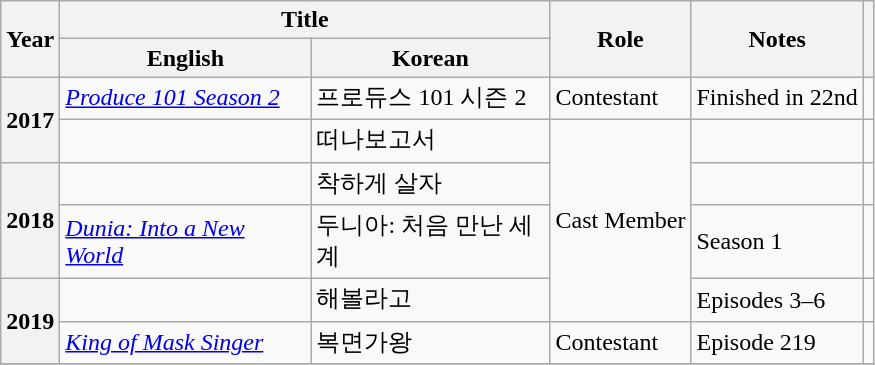<table class="wikitable sortable plainrowheaders">
<tr>
<th scope="col" rowspan="2">Year</th>
<th scope="col" colspan="2">Title</th>
<th scope="col" rowspan="2">Role</th>
<th scope="col" rowspan="2">Notes</th>
<th scope="col" rowspan="2" class="unsortable"></th>
</tr>
<tr>
<th scope="col" style="width:10em;">English</th>
<th scope="col" style="width:9.5em;">Korean</th>
</tr>
<tr>
<th scope="row" rowspan="2">2017</th>
<td><em><a href='#'>Produce 101 Season 2</a></em></td>
<td>프로듀스 101 시즌 2</td>
<td>Contestant</td>
<td>Finished in 22nd</td>
<td style="text-align:center"></td>
</tr>
<tr>
<td><em></em></td>
<td>떠나보고서</td>
<td rowspan="4">Cast Member</td>
<td></td>
<td style="text-align:center"></td>
</tr>
<tr>
<th scope="row" rowspan="2">2018</th>
<td><em></em></td>
<td>착하게 살자</td>
<td></td>
<td style="text-align:center"></td>
</tr>
<tr>
<td><em><a href='#'>Dunia: Into a New World</a></em></td>
<td>두니아: 처음 만난 세계</td>
<td>Season 1</td>
<td style="text-align:center"></td>
</tr>
<tr>
<th scope="row" rowspan="2">2019</th>
<td><em></em></td>
<td>해볼라고</td>
<td>Episodes 3–6</td>
<td style="text-align:center"></td>
</tr>
<tr>
<td><em><a href='#'>King of Mask Singer</a></em></td>
<td>복면가왕</td>
<td>Contestant</td>
<td>Episode 219</td>
<td style="text-align:center"></td>
</tr>
<tr>
</tr>
</table>
